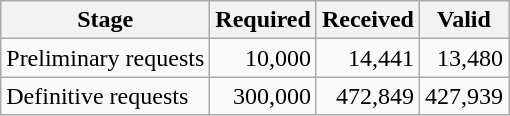<table class=wikitable style=text-align:right>
<tr>
<th>Stage</th>
<th>Required</th>
<th>Received</th>
<th>Valid</th>
</tr>
<tr>
<td align=left>Preliminary requests</td>
<td>10,000</td>
<td>14,441</td>
<td>13,480</td>
</tr>
<tr>
<td align=left>Definitive requests</td>
<td>300,000</td>
<td>472,849</td>
<td>427,939</td>
</tr>
</table>
